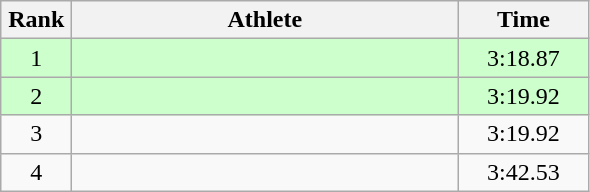<table class=wikitable style="text-align:center">
<tr>
<th width=40>Rank</th>
<th width=250>Athlete</th>
<th width=80>Time</th>
</tr>
<tr bgcolor="ccffcc">
<td>1</td>
<td align=left></td>
<td>3:18.87</td>
</tr>
<tr bgcolor="ccffcc">
<td>2</td>
<td align=left></td>
<td>3:19.92</td>
</tr>
<tr>
<td>3</td>
<td align=left></td>
<td>3:19.92</td>
</tr>
<tr>
<td>4</td>
<td align=left></td>
<td>3:42.53</td>
</tr>
</table>
